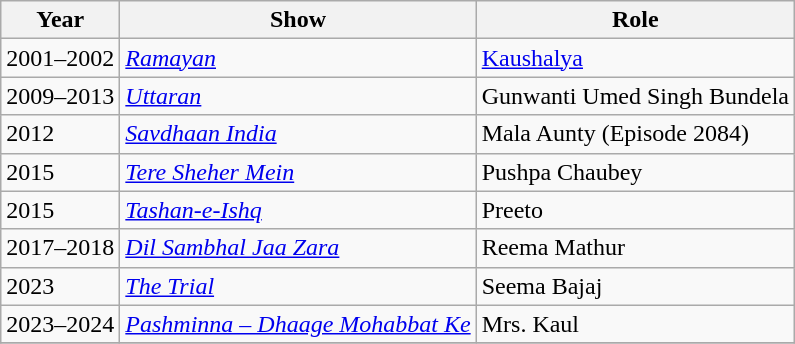<table class = "wikitable sortable">
<tr>
<th>Year</th>
<th>Show</th>
<th>Role</th>
</tr>
<tr>
<td>2001–2002</td>
<td><em><a href='#'>Ramayan</a></em></td>
<td><a href='#'>Kaushalya</a></td>
</tr>
<tr>
<td>2009–2013</td>
<td><em><a href='#'>Uttaran</a></em></td>
<td>Gunwanti Umed Singh Bundela</td>
</tr>
<tr>
<td>2012</td>
<td><em><a href='#'>Savdhaan India</a></em></td>
<td>Mala Aunty (Episode 2084)</td>
</tr>
<tr>
<td>2015</td>
<td><em><a href='#'>Tere Sheher Mein</a></em></td>
<td>Pushpa Chaubey</td>
</tr>
<tr>
<td>2015</td>
<td><em><a href='#'>Tashan-e-Ishq</a></em></td>
<td>Preeto</td>
</tr>
<tr>
<td>2017–2018</td>
<td><em><a href='#'>Dil Sambhal Jaa Zara</a></em></td>
<td>Reema Mathur</td>
</tr>
<tr>
<td>2023</td>
<td><em><a href='#'>The Trial</a></em></td>
<td>Seema Bajaj</td>
</tr>
<tr>
<td>2023–2024</td>
<td><em><a href='#'>Pashminna – Dhaage Mohabbat Ke</a></em></td>
<td>Mrs. Kaul</td>
</tr>
<tr>
</tr>
</table>
